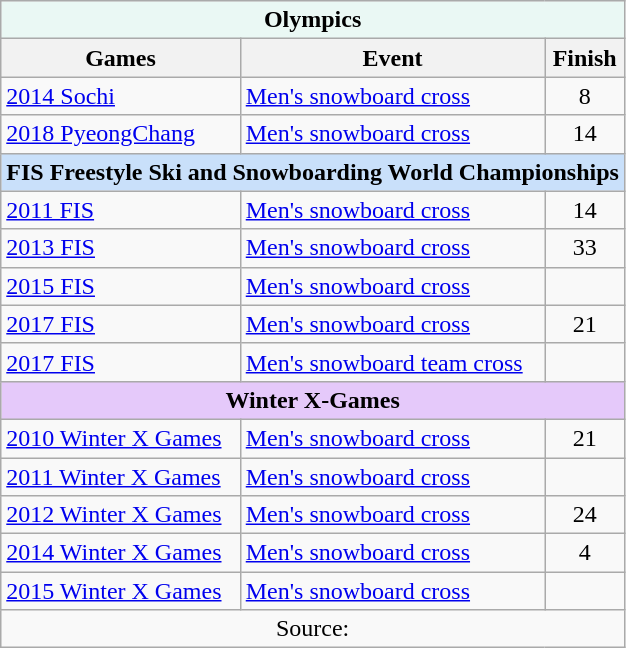<table class="wikitable">
<tr>
<td colspan="3" style="text-align: center; background-color:#eaf8f4;"><strong>Olympics</strong></td>
</tr>
<tr>
<th>Games</th>
<th>Event</th>
<th>Finish</th>
</tr>
<tr>
<td><a href='#'>2014 Sochi</a></td>
<td><a href='#'>Men's snowboard cross</a></td>
<td style="text-align: center;">8</td>
</tr>
<tr>
<td><a href='#'>2018 PyeongChang</a></td>
<td><a href='#'>Men's snowboard cross</a></td>
<td style="text-align: center;">14</td>
</tr>
<tr>
<td colspan="3" style="text-align: center; background-color:#c9e0fa;"><strong>FIS Freestyle Ski and Snowboarding World Championships</strong></td>
</tr>
<tr>
<td><a href='#'>2011 FIS</a></td>
<td><a href='#'>Men's snowboard cross</a></td>
<td style="text-align: center;">14</td>
</tr>
<tr>
<td><a href='#'>2013 FIS</a></td>
<td><a href='#'>Men's snowboard cross</a></td>
<td style="text-align: center;">33</td>
</tr>
<tr>
<td><a href='#'>2015 FIS</a></td>
<td><a href='#'>Men's snowboard cross</a></td>
<td style="text-align: center;"></td>
</tr>
<tr>
<td><a href='#'>2017 FIS</a></td>
<td><a href='#'>Men's snowboard cross</a></td>
<td style="text-align: center;">21</td>
</tr>
<tr>
<td><a href='#'>2017 FIS</a></td>
<td><a href='#'>Men's snowboard team cross</a></td>
<td></td>
</tr>
<tr>
<td colspan="3" style="text-align: center; background-color:#e5c9fa;"><strong>Winter X-Games</strong></td>
</tr>
<tr>
<td><a href='#'>2010 Winter X Games</a></td>
<td><a href='#'>Men's snowboard cross</a></td>
<td style="text-align: center;">21</td>
</tr>
<tr>
<td><a href='#'>2011 Winter X Games</a></td>
<td><a href='#'>Men's snowboard cross</a></td>
<td style="text-align: center;"></td>
</tr>
<tr>
<td><a href='#'>2012 Winter X Games</a></td>
<td><a href='#'>Men's snowboard cross</a></td>
<td style="text-align: center;">24</td>
</tr>
<tr>
<td><a href='#'>2014 Winter X Games</a></td>
<td><a href='#'>Men's snowboard cross</a></td>
<td style="text-align: center;">4</td>
</tr>
<tr>
<td><a href='#'>2015 Winter X Games</a></td>
<td><a href='#'>Men's snowboard cross</a></td>
<td style="text-align: center;"></td>
</tr>
<tr>
<td colspan="3" style="text-align: center;">Source:</td>
</tr>
</table>
